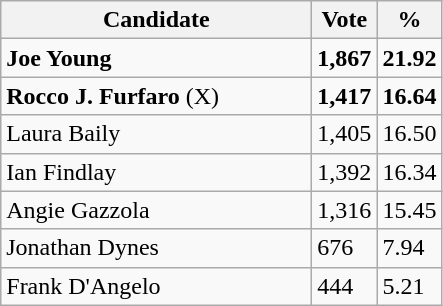<table class="wikitable">
<tr>
<th bgcolor="#DDDDFF" width="200px">Candidate</th>
<th bgcolor="#DDDDFF">Vote</th>
<th bgcolor="#DDDDFF">%</th>
</tr>
<tr>
<td><strong>Joe Young</strong></td>
<td><strong>1,867</strong></td>
<td><strong>21.92</strong></td>
</tr>
<tr>
<td><strong>Rocco J. Furfaro</strong> (X)</td>
<td><strong>1,417</strong></td>
<td><strong>16.64</strong></td>
</tr>
<tr>
<td>Laura Baily</td>
<td>1,405</td>
<td>16.50</td>
</tr>
<tr>
<td>Ian Findlay</td>
<td>1,392</td>
<td>16.34</td>
</tr>
<tr>
<td>Angie Gazzola</td>
<td>1,316</td>
<td>15.45</td>
</tr>
<tr>
<td>Jonathan Dynes</td>
<td>676</td>
<td>7.94</td>
</tr>
<tr>
<td>Frank D'Angelo</td>
<td>444</td>
<td>5.21</td>
</tr>
</table>
